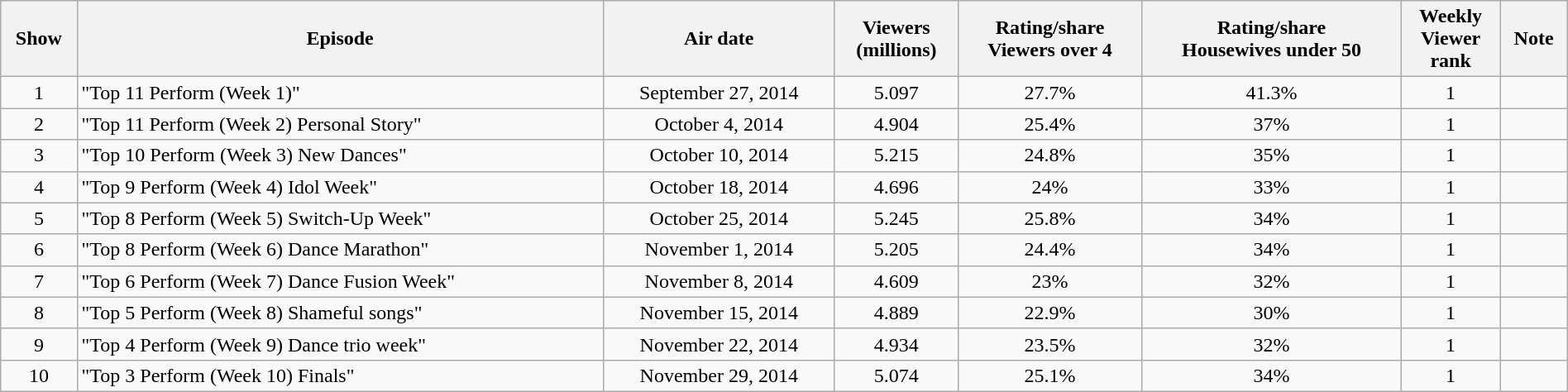<table class="wikitable sortable" style="margin:0; width:100%;">
<tr>
<th>Show</th>
<th>Episode</th>
<th>Air date</th>
<th>Viewers<br>(millions)</th>
<th>Rating/share<br>Viewers over 4</th>
<th>Rating/share<br>Housewives under 50</th>
<th>Weekly<br>Viewer<br>rank</th>
<th>Note</th>
</tr>
<tr>
<td style="text-align:center;">1</td>
<td>"Top 11 Perform (Week 1)"</td>
<td style="text-align:center;">September 27, 2014</td>
<td style="text-align:center;">5.097</td>
<td style="text-align:center;">27.7%</td>
<td style="text-align:center;">41.3%</td>
<td style="text-align:center;">1</td>
<td style="text-align:center;"></td>
</tr>
<tr>
<td style="text-align:center;">2</td>
<td>"Top 11 Perform (Week 2) Personal Story"</td>
<td style="text-align:center;">October 4, 2014</td>
<td style="text-align:center;">4.904</td>
<td style="text-align:center;">25.4%</td>
<td style="text-align:center;">37%</td>
<td style="text-align:center;">1</td>
<td style="text-align:center;"></td>
</tr>
<tr>
<td style="text-align:center;">3</td>
<td>"Top 10 Perform (Week 3) New Dances"</td>
<td style="text-align:center;">October 10, 2014</td>
<td style="text-align:center;">5.215</td>
<td style="text-align:center;">24.8%</td>
<td style="text-align:center;">35%</td>
<td style="text-align:center;">1</td>
<td style="text-align:center;"></td>
</tr>
<tr>
<td style="text-align:center;">4</td>
<td>"Top 9 Perform (Week 4) Idol Week"</td>
<td style="text-align:center;">October 18, 2014</td>
<td style="text-align:center;">4.696</td>
<td style="text-align:center;">24%</td>
<td style="text-align:center;">33%</td>
<td style="text-align:center;">1</td>
<td style="text-align:center;"></td>
</tr>
<tr>
<td style="text-align:center;">5</td>
<td>"Top 8 Perform (Week 5) Switch-Up Week"</td>
<td style="text-align:center;">October 25, 2014</td>
<td style="text-align:center;">5.245</td>
<td style="text-align:center;">25.8%</td>
<td style="text-align:center;">34%</td>
<td style="text-align:center;">1</td>
<td style="text-align:center;"></td>
</tr>
<tr>
<td style="text-align:center;">6</td>
<td>"Top 8 Perform (Week 6) Dance Marathon"</td>
<td style="text-align:center;">November 1, 2014</td>
<td style="text-align:center;">5.205</td>
<td style="text-align:center;">24.4%</td>
<td style="text-align:center;">34%</td>
<td style="text-align:center;">1</td>
<td style="text-align:center;"></td>
</tr>
<tr>
<td style="text-align:center;">7</td>
<td>"Top 6 Perform (Week 7) Dance Fusion Week"</td>
<td style="text-align:center;">November 8, 2014</td>
<td style="text-align:center;">4.609</td>
<td style="text-align:center;">23%</td>
<td style="text-align:center;">32%</td>
<td style="text-align:center;">1</td>
<td style="text-align:center;"></td>
</tr>
<tr>
<td style="text-align:center;">8</td>
<td>"Top 5 Perform (Week 8) Shameful songs"</td>
<td style="text-align:center;">November 15, 2014</td>
<td style="text-align:center;">4.889</td>
<td style="text-align:center;">22.9%</td>
<td style="text-align:center;">30%</td>
<td style="text-align:center;">1</td>
<td style="text-align:center;"></td>
</tr>
<tr>
<td style="text-align:center;">9</td>
<td>"Top 4 Perform (Week 9) Dance trio week"</td>
<td style="text-align:center;">November 22, 2014</td>
<td style="text-align:center;">4.934</td>
<td style="text-align:center;">23.5%</td>
<td style="text-align:center;">32%</td>
<td style="text-align:center;">1</td>
<td style="text-align:center;"></td>
</tr>
<tr>
<td style="text-align:center;">10</td>
<td>"Top 3 Perform (Week 10) Finals"</td>
<td style="text-align:center;">November 29, 2014</td>
<td style="text-align:center;">5.074</td>
<td style="text-align:center;">25.1%</td>
<td style="text-align:center;">34%</td>
<td style="text-align:center;">1</td>
<td style="text-align:center;"></td>
</tr>
</table>
